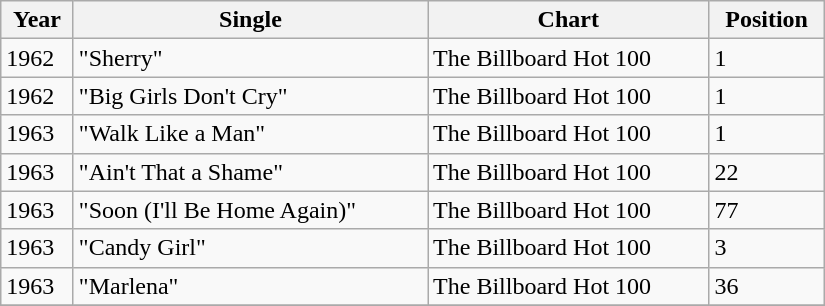<table class="wikitable sortable" width="550px">
<tr>
<th align="left">Year</th>
<th align="left">Single</th>
<th align="left">Chart</th>
<th align="left">Position</th>
</tr>
<tr>
<td align="left">1962</td>
<td align="left">"Sherry"</td>
<td align="left">The Billboard Hot 100</td>
<td align="left">1</td>
</tr>
<tr>
<td align="left">1962</td>
<td align="left">"Big Girls Don't Cry"</td>
<td align="left">The Billboard Hot 100</td>
<td align="left">1</td>
</tr>
<tr>
<td align="left">1963</td>
<td align="left">"Walk Like a Man"</td>
<td align="left">The Billboard Hot 100</td>
<td align="left">1</td>
</tr>
<tr>
<td align="left">1963</td>
<td align="left">"Ain't That a Shame"</td>
<td align="left">The Billboard Hot 100</td>
<td align="left">22</td>
</tr>
<tr>
<td align="left">1963</td>
<td align="left">"Soon (I'll Be Home Again)"</td>
<td align="left">The Billboard Hot 100</td>
<td align="left">77</td>
</tr>
<tr>
<td align="left">1963</td>
<td align="left">"Candy Girl"</td>
<td align="left">The Billboard Hot 100</td>
<td align="left">3</td>
</tr>
<tr>
<td align="left">1963</td>
<td align="left">"Marlena"</td>
<td align="left">The Billboard Hot 100</td>
<td align="left">36</td>
</tr>
<tr>
</tr>
</table>
